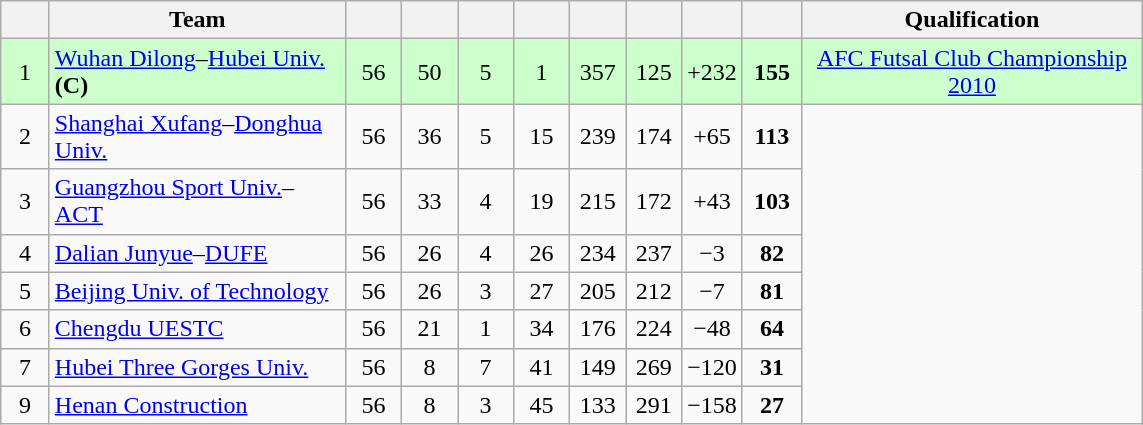<table class="wikitable sortable" style="text-align:center">
<tr>
<th width=25></th>
<th width=190>Team</th>
<th width=30></th>
<th width=30></th>
<th width=30></th>
<th width=30></th>
<th width=30></th>
<th width=30></th>
<th width=32></th>
<th width=32></th>
<th width=220>Qualification</th>
</tr>
<tr bgcolor="#ccffcc">
<td>1</td>
<td align=left><a href='#'>Wuhan Dilong</a>–<a href='#'>Hubei Univ.</a>  <strong>(C)</strong></td>
<td>56</td>
<td>50</td>
<td>5</td>
<td>1</td>
<td>357</td>
<td>125</td>
<td>+232</td>
<td><strong>155</strong></td>
<td><a href='#'>AFC Futsal Club Championship 2010</a></td>
</tr>
<tr>
<td>2</td>
<td align=left><a href='#'>Shanghai Xufang</a>–<a href='#'>Donghua Univ.</a></td>
<td>56</td>
<td>36</td>
<td>5</td>
<td>15</td>
<td>239</td>
<td>174</td>
<td>+65</td>
<td><strong>113</strong></td>
</tr>
<tr>
<td>3</td>
<td align=left><a href='#'>Guangzhou Sport Univ.</a>–<a href='#'>ACT</a></td>
<td>56</td>
<td>33</td>
<td>4</td>
<td>19</td>
<td>215</td>
<td>172</td>
<td>+43</td>
<td><strong>103</strong></td>
</tr>
<tr>
<td>4</td>
<td align=left><a href='#'>Dalian Junyue</a>–<a href='#'>DUFE</a></td>
<td>56</td>
<td>26</td>
<td>4</td>
<td>26</td>
<td>234</td>
<td>237</td>
<td>−3</td>
<td><strong>82</strong></td>
</tr>
<tr>
<td>5</td>
<td align=left><a href='#'>Beijing Univ. of Technology</a></td>
<td>56</td>
<td>26</td>
<td>3</td>
<td>27</td>
<td>205</td>
<td>212</td>
<td>−7</td>
<td><strong>81</strong></td>
</tr>
<tr>
<td>6</td>
<td align=left><a href='#'>Chengdu UESTC</a></td>
<td>56</td>
<td>21</td>
<td>1</td>
<td>34</td>
<td>176</td>
<td>224</td>
<td>−48</td>
<td><strong>64</strong></td>
</tr>
<tr>
<td>7</td>
<td align=left><a href='#'>Hubei Three Gorges Univ.</a></td>
<td>56</td>
<td>8</td>
<td>7</td>
<td>41</td>
<td>149</td>
<td>269</td>
<td>−120</td>
<td><strong>31</strong></td>
</tr>
<tr>
<td>9</td>
<td align=left><a href='#'>Henan Construction</a></td>
<td>56</td>
<td>8</td>
<td>3</td>
<td>45</td>
<td>133</td>
<td>291</td>
<td>−158</td>
<td><strong>27</strong></td>
</tr>
</table>
